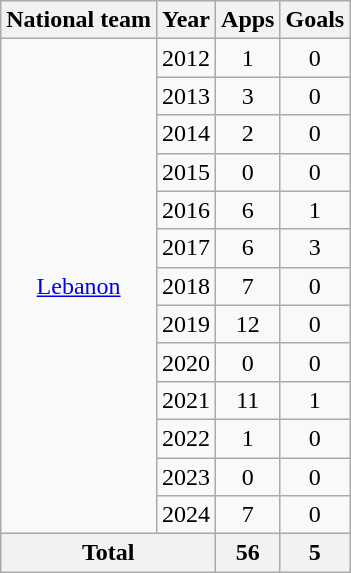<table class="wikitable" style="text-align:center">
<tr>
<th>National team</th>
<th>Year</th>
<th>Apps</th>
<th>Goals</th>
</tr>
<tr>
<td rowspan="13"><a href='#'>Lebanon</a></td>
<td>2012</td>
<td>1</td>
<td>0</td>
</tr>
<tr>
<td>2013</td>
<td>3</td>
<td>0</td>
</tr>
<tr>
<td>2014</td>
<td>2</td>
<td>0</td>
</tr>
<tr>
<td>2015</td>
<td>0</td>
<td>0</td>
</tr>
<tr>
<td>2016</td>
<td>6</td>
<td>1</td>
</tr>
<tr>
<td>2017</td>
<td>6</td>
<td>3</td>
</tr>
<tr>
<td>2018</td>
<td>7</td>
<td>0</td>
</tr>
<tr>
<td>2019</td>
<td>12</td>
<td>0</td>
</tr>
<tr>
<td>2020</td>
<td>0</td>
<td>0</td>
</tr>
<tr>
<td>2021</td>
<td>11</td>
<td>1</td>
</tr>
<tr>
<td>2022</td>
<td>1</td>
<td>0</td>
</tr>
<tr>
<td>2023</td>
<td>0</td>
<td>0</td>
</tr>
<tr>
<td>2024</td>
<td>7</td>
<td>0</td>
</tr>
<tr>
<th colspan="2">Total</th>
<th>56</th>
<th>5</th>
</tr>
</table>
